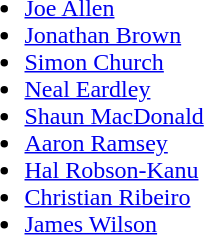<table>
<tr>
<td><strong></strong><br><ul><li><a href='#'>Joe Allen</a></li><li><a href='#'>Jonathan Brown</a></li><li><a href='#'>Simon Church</a></li><li><a href='#'>Neal Eardley</a></li><li><a href='#'>Shaun MacDonald</a></li><li><a href='#'>Aaron Ramsey</a></li><li><a href='#'>Hal Robson-Kanu</a></li><li><a href='#'>Christian Ribeiro</a></li><li><a href='#'>James Wilson</a></li></ul></td>
</tr>
</table>
